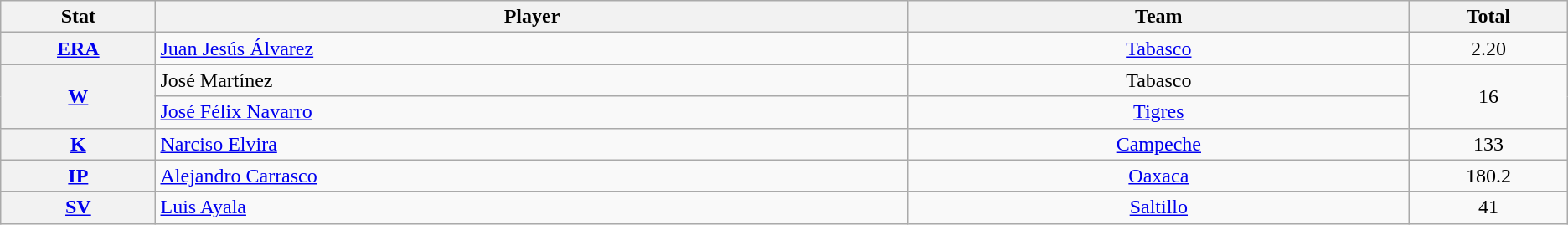<table class="wikitable" style="text-align:center;">
<tr>
<th scope="col" width="3%">Stat</th>
<th scope="col" width="15%">Player</th>
<th scope="col" width="10%">Team</th>
<th scope="col" width="3%">Total</th>
</tr>
<tr>
<th scope="row" style="text-align:center;"><a href='#'>ERA</a></th>
<td align=left> <a href='#'>Juan Jesús Álvarez</a></td>
<td><a href='#'>Tabasco</a></td>
<td>2.20</td>
</tr>
<tr>
<th scope="row" style="text-align:center;" rowspan=2><a href='#'>W</a></th>
<td align=left> José Martínez</td>
<td>Tabasco</td>
<td rowspan=2>16</td>
</tr>
<tr>
<td align=left> <a href='#'>José Félix Navarro</a></td>
<td><a href='#'>Tigres</a></td>
</tr>
<tr>
<th scope="row" style="text-align:center;"><a href='#'>K</a></th>
<td align=left> <a href='#'>Narciso Elvira</a></td>
<td><a href='#'>Campeche</a></td>
<td>133</td>
</tr>
<tr>
<th scope="row" style="text-align:center;"><a href='#'>IP</a></th>
<td align=left> <a href='#'>Alejandro Carrasco</a></td>
<td><a href='#'>Oaxaca</a></td>
<td>180.2</td>
</tr>
<tr>
<th scope="row" style="text-align:center;"><a href='#'>SV</a></th>
<td align=left> <a href='#'>Luis Ayala</a></td>
<td><a href='#'>Saltillo</a></td>
<td>41</td>
</tr>
</table>
